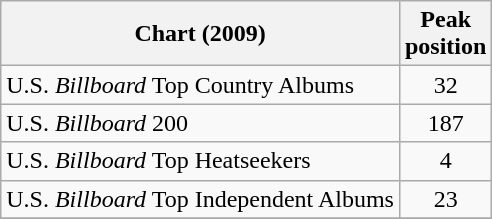<table class="wikitable">
<tr>
<th>Chart (2009)</th>
<th>Peak<br>position</th>
</tr>
<tr>
<td>U.S. <em>Billboard</em> Top Country Albums</td>
<td align="center">32</td>
</tr>
<tr>
<td>U.S. <em>Billboard</em> 200</td>
<td align="center">187</td>
</tr>
<tr>
<td>U.S. <em>Billboard</em> Top Heatseekers</td>
<td align="center">4</td>
</tr>
<tr>
<td>U.S. <em>Billboard</em> Top Independent Albums</td>
<td align="center">23</td>
</tr>
<tr>
</tr>
</table>
